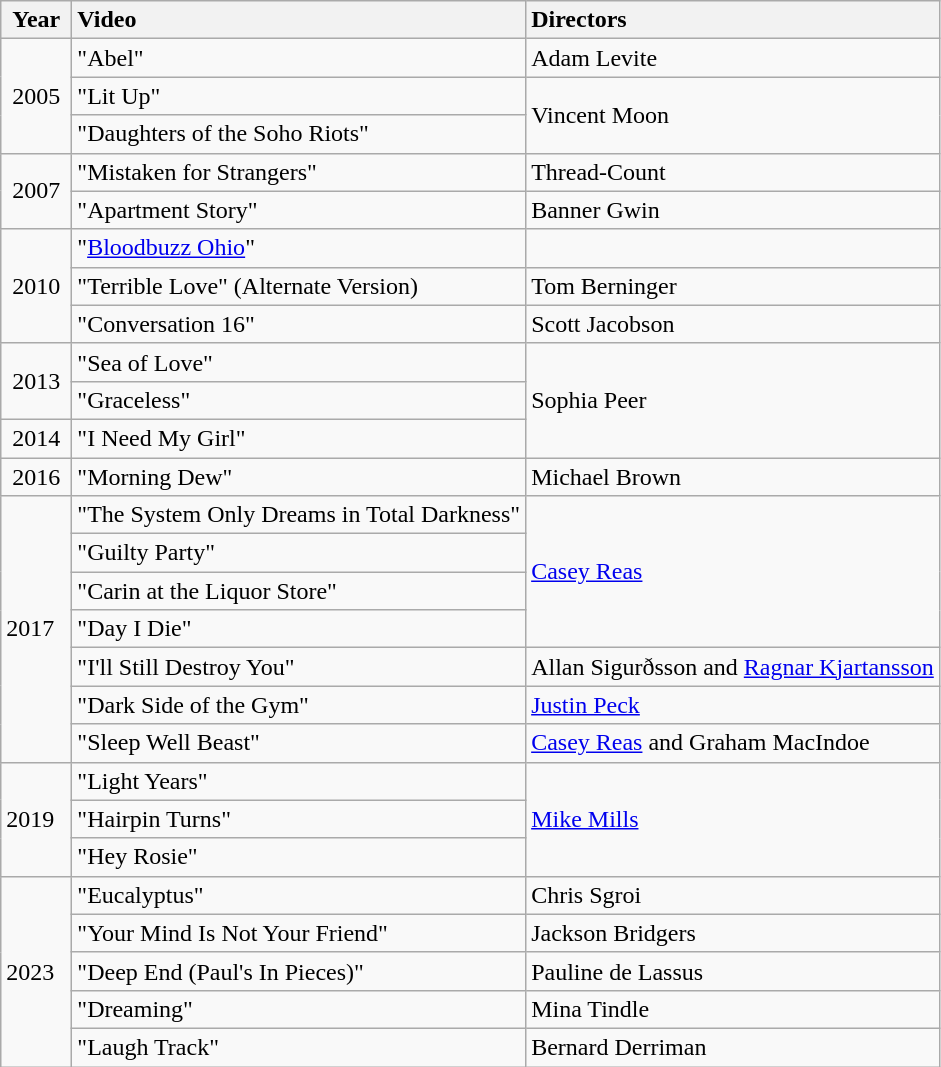<table class="wikitable">
<tr>
<th style="vertical-align:top; text-align:center; width:40px;">Year</th>
<th style="text-align:left; vertical-align:top;">Video</th>
<th style="text-align:left; vertical-align:top;">Directors</th>
</tr>
<tr>
<td style="text-align:center;" rowspan="3">2005</td>
<td style="text-align:left; vertical-align:top;">"Abel"</td>
<td style="text-align:left; vertical-align:top;">Adam Levite</td>
</tr>
<tr style="text-align:left;">
<td style="vertical-align:top;">"Lit Up"</td>
<td rowspan="2">Vincent Moon</td>
</tr>
<tr style="text-align:left; vertical-align:top;">
<td>"Daughters of the Soho Riots"</td>
</tr>
<tr>
<td style="text-align:center;" rowspan="2">2007</td>
<td style="text-align:left; vertical-align:top;">"Mistaken for Strangers"</td>
<td style="text-align:left; vertical-align:top;">Thread-Count</td>
</tr>
<tr style="text-align:left; vertical-align:top;">
<td>"Apartment Story"</td>
<td>Banner Gwin</td>
</tr>
<tr>
<td style="text-align:center;" rowspan="3">2010</td>
<td style="text-align:left; vertical-align:top;">"<a href='#'>Bloodbuzz Ohio</a>"</td>
<td style="text-align:left; vertical-align:top;"></td>
</tr>
<tr style="text-align:left; vertical-align:top;">
<td>"Terrible Love" (Alternate Version)</td>
<td>Tom Berninger</td>
</tr>
<tr style="text-align:left; vertical-align:top;">
<td>"Conversation 16"</td>
<td>Scott Jacobson</td>
</tr>
<tr>
<td style="text-align:center;" rowspan="2">2013</td>
<td>"Sea of Love"</td>
<td rowspan="3">Sophia Peer</td>
</tr>
<tr>
<td>"Graceless"</td>
</tr>
<tr>
<td style="text-align:center;" rowspan="1">2014</td>
<td>"I Need My Girl"</td>
</tr>
<tr>
<td style="text-align:center;" rowspan="1">2016</td>
<td>"Morning Dew"</td>
<td>Michael Brown</td>
</tr>
<tr>
<td rowspan="7">2017</td>
<td>"The System Only Dreams in Total Darkness"</td>
<td rowspan="4"><a href='#'>Casey Reas</a></td>
</tr>
<tr>
<td>"Guilty Party"</td>
</tr>
<tr>
<td>"Carin at the Liquor Store"</td>
</tr>
<tr>
<td>"Day I Die"</td>
</tr>
<tr>
<td>"I'll Still Destroy You"</td>
<td>Allan Sigurðsson and <a href='#'>Ragnar Kjartansson</a></td>
</tr>
<tr>
<td>"Dark Side of the Gym"</td>
<td><a href='#'>Justin Peck</a></td>
</tr>
<tr>
<td>"Sleep Well Beast"</td>
<td><a href='#'>Casey Reas</a> and Graham MacIndoe</td>
</tr>
<tr>
<td rowspan="3">2019</td>
<td>"Light Years"</td>
<td rowspan="3"><a href='#'>Mike Mills</a></td>
</tr>
<tr>
<td>"Hairpin Turns"</td>
</tr>
<tr>
<td>"Hey Rosie"</td>
</tr>
<tr>
<td rowspan="5">2023</td>
<td>"Eucalyptus"</td>
<td>Chris Sgroi</td>
</tr>
<tr>
<td>"Your Mind Is Not Your Friend"</td>
<td>Jackson Bridgers</td>
</tr>
<tr>
<td>"Deep End (Paul's In Pieces)"</td>
<td>Pauline de Lassus</td>
</tr>
<tr>
<td>"Dreaming"</td>
<td>Mina Tindle</td>
</tr>
<tr>
<td>"Laugh Track"</td>
<td>Bernard Derriman</td>
</tr>
</table>
